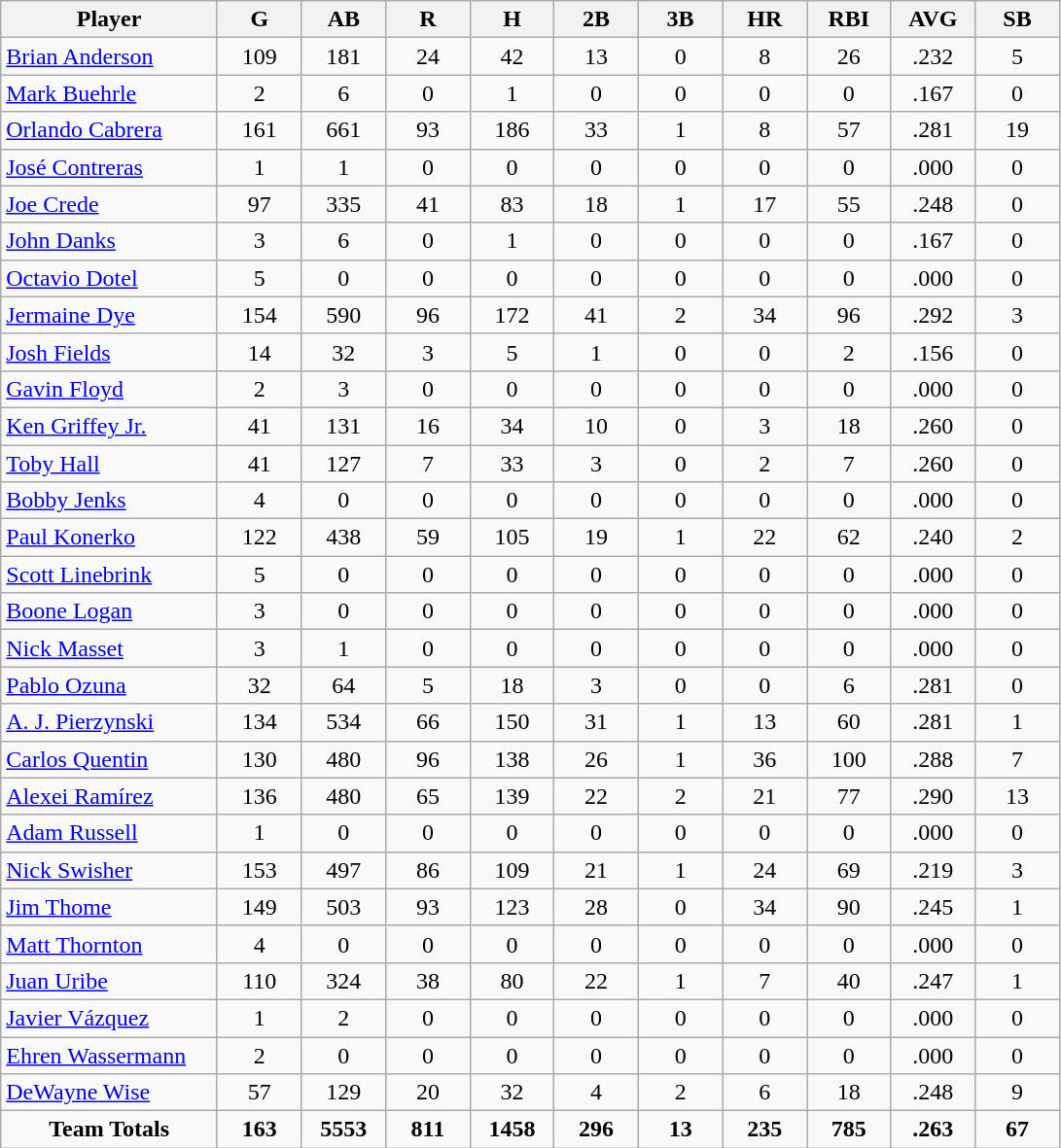<table class="wikitable sortable">
<tr>
<th bgcolor="#DDDDFF" width="18%">Player</th>
<th bgcolor="#DDDDFF" width="7%">G</th>
<th bgcolor="#DDDDFF" width="7%">AB</th>
<th bgcolor="#DDDDFF" width="7%">R</th>
<th bgcolor="#DDDDFF" width="7%">H</th>
<th bgcolor="#DDDDFF" width="7%">2B</th>
<th bgcolor="#DDDDFF" width="7%">3B</th>
<th bgcolor="#DDDDFF" width="7%">HR</th>
<th bgcolor="#DDDDFF" width="7%">RBI</th>
<th bgcolor="#DDDDFF" width="7%">AVG</th>
<th bgcolor="#DDDDFF" width="7%">SB</th>
</tr>
<tr>
<td><a href='#'>Brian Anderson</a></td>
<td style="text-align:center">109</td>
<td style="text-align:center">181</td>
<td style="text-align:center">24</td>
<td style="text-align:center">42</td>
<td style="text-align:center">13</td>
<td style="text-align:center">0</td>
<td style="text-align:center">8</td>
<td style="text-align:center">26</td>
<td style="text-align:center">.232</td>
<td style="text-align:center">5</td>
</tr>
<tr>
<td><a href='#'>Mark Buehrle</a></td>
<td style="text-align:center">2</td>
<td style="text-align:center">6</td>
<td style="text-align:center">0</td>
<td style="text-align:center">1</td>
<td style="text-align:center">0</td>
<td style="text-align:center">0</td>
<td style="text-align:center">0</td>
<td style="text-align:center">0</td>
<td style="text-align:center">.167</td>
<td style="text-align:center">0</td>
</tr>
<tr>
<td><a href='#'>Orlando Cabrera</a></td>
<td style="text-align:center">161</td>
<td style="text-align:center">661</td>
<td style="text-align:center">93</td>
<td style="text-align:center">186</td>
<td style="text-align:center">33</td>
<td style="text-align:center">1</td>
<td style="text-align:center">8</td>
<td style="text-align:center">57</td>
<td style="text-align:center">.281</td>
<td style="text-align:center">19</td>
</tr>
<tr>
<td><a href='#'>José Contreras</a></td>
<td style="text-align:center">1</td>
<td style="text-align:center">1</td>
<td style="text-align:center">0</td>
<td style="text-align:center">0</td>
<td style="text-align:center">0</td>
<td style="text-align:center">0</td>
<td style="text-align:center">0</td>
<td style="text-align:center">0</td>
<td style="text-align:center">.000</td>
<td style="text-align:center">0</td>
</tr>
<tr>
<td><a href='#'>Joe Crede</a></td>
<td style="text-align:center">97</td>
<td style="text-align:center">335</td>
<td style="text-align:center">41</td>
<td style="text-align:center">83</td>
<td style="text-align:center">18</td>
<td style="text-align:center">1</td>
<td style="text-align:center">17</td>
<td style="text-align:center">55</td>
<td style="text-align:center">.248</td>
<td style="text-align:center">0</td>
</tr>
<tr>
<td><a href='#'>John Danks</a></td>
<td style="text-align:center">3</td>
<td style="text-align:center">6</td>
<td style="text-align:center">0</td>
<td style="text-align:center">1</td>
<td style="text-align:center">0</td>
<td style="text-align:center">0</td>
<td style="text-align:center">0</td>
<td style="text-align:center">0</td>
<td style="text-align:center">.167</td>
<td style="text-align:center">0</td>
</tr>
<tr>
<td><a href='#'>Octavio Dotel</a></td>
<td style="text-align:center">5</td>
<td style="text-align:center">0</td>
<td style="text-align:center">0</td>
<td style="text-align:center">0</td>
<td style="text-align:center">0</td>
<td style="text-align:center">0</td>
<td style="text-align:center">0</td>
<td style="text-align:center">0</td>
<td style="text-align:center">.000</td>
<td style="text-align:center">0</td>
</tr>
<tr>
<td><a href='#'>Jermaine Dye</a></td>
<td style="text-align:center">154</td>
<td style="text-align:center">590</td>
<td style="text-align:center">96</td>
<td style="text-align:center">172</td>
<td style="text-align:center">41</td>
<td style="text-align:center">2</td>
<td style="text-align:center">34</td>
<td style="text-align:center">96</td>
<td style="text-align:center">.292</td>
<td style="text-align:center">3</td>
</tr>
<tr>
<td><a href='#'>Josh Fields</a></td>
<td style="text-align:center">14</td>
<td style="text-align:center">32</td>
<td style="text-align:center">3</td>
<td style="text-align:center">5</td>
<td style="text-align:center">1</td>
<td style="text-align:center">0</td>
<td style="text-align:center">0</td>
<td style="text-align:center">2</td>
<td style="text-align:center">.156</td>
<td style="text-align:center">0</td>
</tr>
<tr>
<td><a href='#'>Gavin Floyd</a></td>
<td style="text-align:center">2</td>
<td style="text-align:center">3</td>
<td style="text-align:center">0</td>
<td style="text-align:center">0</td>
<td style="text-align:center">0</td>
<td style="text-align:center">0</td>
<td style="text-align:center">0</td>
<td style="text-align:center">0</td>
<td style="text-align:center">.000</td>
<td style="text-align:center">0</td>
</tr>
<tr>
<td><a href='#'>Ken Griffey Jr.</a></td>
<td style="text-align:center">41</td>
<td style="text-align:center">131</td>
<td style="text-align:center">16</td>
<td style="text-align:center">34</td>
<td style="text-align:center">10</td>
<td style="text-align:center">0</td>
<td style="text-align:center">3</td>
<td style="text-align:center">18</td>
<td style="text-align:center">.260</td>
<td style="text-align:center">0</td>
</tr>
<tr>
<td><a href='#'>Toby Hall</a></td>
<td style="text-align:center">41</td>
<td style="text-align:center">127</td>
<td style="text-align:center">7</td>
<td style="text-align:center">33</td>
<td style="text-align:center">3</td>
<td style="text-align:center">0</td>
<td style="text-align:center">2</td>
<td style="text-align:center">7</td>
<td style="text-align:center">.260</td>
<td style="text-align:center">0</td>
</tr>
<tr>
<td><a href='#'>Bobby Jenks</a></td>
<td style="text-align:center">4</td>
<td style="text-align:center">0</td>
<td style="text-align:center">0</td>
<td style="text-align:center">0</td>
<td style="text-align:center">0</td>
<td style="text-align:center">0</td>
<td style="text-align:center">0</td>
<td style="text-align:center">0</td>
<td style="text-align:center">.000</td>
<td style="text-align:center">0</td>
</tr>
<tr>
<td><a href='#'>Paul Konerko</a></td>
<td style="text-align:center">122</td>
<td style="text-align:center">438</td>
<td style="text-align:center">59</td>
<td style="text-align:center">105</td>
<td style="text-align:center">19</td>
<td style="text-align:center">1</td>
<td style="text-align:center">22</td>
<td style="text-align:center">62</td>
<td style="text-align:center">.240</td>
<td style="text-align:center">2</td>
</tr>
<tr>
<td><a href='#'>Scott Linebrink</a></td>
<td style="text-align:center">5</td>
<td style="text-align:center">0</td>
<td style="text-align:center">0</td>
<td style="text-align:center">0</td>
<td style="text-align:center">0</td>
<td style="text-align:center">0</td>
<td style="text-align:center">0</td>
<td style="text-align:center">0</td>
<td style="text-align:center">.000</td>
<td style="text-align:center">0</td>
</tr>
<tr>
<td><a href='#'>Boone Logan</a></td>
<td style="text-align:center">3</td>
<td style="text-align:center">0</td>
<td style="text-align:center">0</td>
<td style="text-align:center">0</td>
<td style="text-align:center">0</td>
<td style="text-align:center">0</td>
<td style="text-align:center">0</td>
<td style="text-align:center">0</td>
<td style="text-align:center">.000</td>
<td style="text-align:center">0</td>
</tr>
<tr>
<td><a href='#'>Nick Masset</a></td>
<td style="text-align:center">3</td>
<td style="text-align:center">1</td>
<td style="text-align:center">0</td>
<td style="text-align:center">0</td>
<td style="text-align:center">0</td>
<td style="text-align:center">0</td>
<td style="text-align:center">0</td>
<td style="text-align:center">0</td>
<td style="text-align:center">.000</td>
<td style="text-align:center">0</td>
</tr>
<tr>
<td><a href='#'>Pablo Ozuna</a></td>
<td style="text-align:center">32</td>
<td style="text-align:center">64</td>
<td style="text-align:center">5</td>
<td style="text-align:center">18</td>
<td style="text-align:center">3</td>
<td style="text-align:center">0</td>
<td style="text-align:center">0</td>
<td style="text-align:center">6</td>
<td style="text-align:center">.281</td>
<td style="text-align:center">0</td>
</tr>
<tr>
<td><a href='#'>A. J. Pierzynski</a></td>
<td style="text-align:center">134</td>
<td style="text-align:center">534</td>
<td style="text-align:center">66</td>
<td style="text-align:center">150</td>
<td style="text-align:center">31</td>
<td style="text-align:center">1</td>
<td style="text-align:center">13</td>
<td style="text-align:center">60</td>
<td style="text-align:center">.281</td>
<td style="text-align:center">1</td>
</tr>
<tr>
<td><a href='#'>Carlos Quentin</a></td>
<td style="text-align:center">130</td>
<td style="text-align:center">480</td>
<td style="text-align:center">96</td>
<td style="text-align:center">138</td>
<td style="text-align:center">26</td>
<td style="text-align:center">1</td>
<td style="text-align:center">36</td>
<td style="text-align:center">100</td>
<td style="text-align:center">.288</td>
<td style="text-align:center">7</td>
</tr>
<tr>
<td><a href='#'>Alexei Ramírez</a></td>
<td style="text-align:center">136</td>
<td style="text-align:center">480</td>
<td style="text-align:center">65</td>
<td style="text-align:center">139</td>
<td style="text-align:center">22</td>
<td style="text-align:center">2</td>
<td style="text-align:center">21</td>
<td style="text-align:center">77</td>
<td style="text-align:center">.290</td>
<td style="text-align:center">13</td>
</tr>
<tr>
<td><a href='#'>Adam Russell</a></td>
<td style="text-align:center">1</td>
<td style="text-align:center">0</td>
<td style="text-align:center">0</td>
<td style="text-align:center">0</td>
<td style="text-align:center">0</td>
<td style="text-align:center">0</td>
<td style="text-align:center">0</td>
<td style="text-align:center">0</td>
<td style="text-align:center">.000</td>
<td style="text-align:center">0</td>
</tr>
<tr>
<td><a href='#'>Nick Swisher</a></td>
<td style="text-align:center">153</td>
<td style="text-align:center">497</td>
<td style="text-align:center">86</td>
<td style="text-align:center">109</td>
<td style="text-align:center">21</td>
<td style="text-align:center">1</td>
<td style="text-align:center">24</td>
<td style="text-align:center">69</td>
<td style="text-align:center">.219</td>
<td style="text-align:center">3</td>
</tr>
<tr>
<td><a href='#'>Jim Thome</a></td>
<td style="text-align:center">149</td>
<td style="text-align:center">503</td>
<td style="text-align:center">93</td>
<td style="text-align:center">123</td>
<td style="text-align:center">28</td>
<td style="text-align:center">0</td>
<td style="text-align:center">34</td>
<td style="text-align:center">90</td>
<td style="text-align:center">.245</td>
<td style="text-align:center">1</td>
</tr>
<tr>
<td><a href='#'>Matt Thornton</a></td>
<td style="text-align:center">4</td>
<td style="text-align:center">0</td>
<td style="text-align:center">0</td>
<td style="text-align:center">0</td>
<td style="text-align:center">0</td>
<td style="text-align:center">0</td>
<td style="text-align:center">0</td>
<td style="text-align:center">0</td>
<td style="text-align:center">.000</td>
<td style="text-align:center">0</td>
</tr>
<tr>
<td><a href='#'>Juan Uribe</a></td>
<td style="text-align:center">110</td>
<td style="text-align:center">324</td>
<td style="text-align:center">38</td>
<td style="text-align:center">80</td>
<td style="text-align:center">22</td>
<td style="text-align:center">1</td>
<td style="text-align:center">7</td>
<td style="text-align:center">40</td>
<td style="text-align:center">.247</td>
<td style="text-align:center">1</td>
</tr>
<tr>
<td><a href='#'>Javier Vázquez</a></td>
<td style="text-align:center">1</td>
<td style="text-align:center">2</td>
<td style="text-align:center">0</td>
<td style="text-align:center">0</td>
<td style="text-align:center">0</td>
<td style="text-align:center">0</td>
<td style="text-align:center">0</td>
<td style="text-align:center">0</td>
<td style="text-align:center">.000</td>
<td style="text-align:center">0</td>
</tr>
<tr>
<td><a href='#'>Ehren Wassermann</a></td>
<td style="text-align:center">2</td>
<td style="text-align:center">0</td>
<td style="text-align:center">0</td>
<td style="text-align:center">0</td>
<td style="text-align:center">0</td>
<td style="text-align:center">0</td>
<td style="text-align:center">0</td>
<td style="text-align:center">0</td>
<td style="text-align:center">.000</td>
<td style="text-align:center">0</td>
</tr>
<tr>
<td><a href='#'>DeWayne Wise</a></td>
<td style="text-align:center">57</td>
<td style="text-align:center">129</td>
<td style="text-align:center">20</td>
<td style="text-align:center">32</td>
<td style="text-align:center">4</td>
<td style="text-align:center">2</td>
<td style="text-align:center">6</td>
<td style="text-align:center">18</td>
<td style="text-align:center">.248</td>
<td style="text-align:center">9</td>
</tr>
<tr class="sortbottom">
<td style="text-align:center"><strong>Team Totals</strong></td>
<td style="text-align:center"><strong>163</strong></td>
<td style="text-align:center"><strong>5553</strong></td>
<td style="text-align:center"><strong>811</strong></td>
<td style="text-align:center"><strong>1458</strong></td>
<td style="text-align:center"><strong>296</strong></td>
<td style="text-align:center"><strong>13</strong></td>
<td style="text-align:center"><strong>235</strong></td>
<td style="text-align:center"><strong>785</strong></td>
<td style="text-align:center"><strong>.263</strong></td>
<td style="text-align:center"><strong>67</strong></td>
</tr>
</table>
